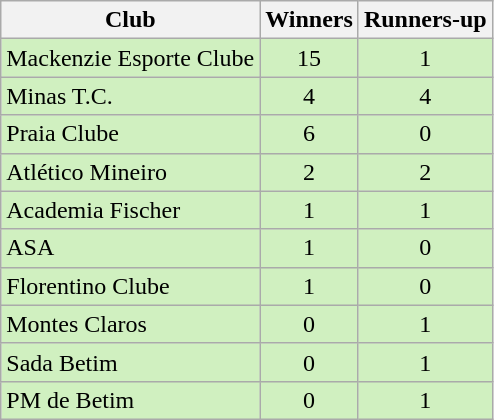<table class="wikitable sortable">
<tr>
<th bgcolor=#9ACD32><span>Club</span></th>
<th bgcolor=#9ACD32><span>Winners</span></th>
<th bgcolor=#9ACD32><span>Runners-up</span></th>
</tr>
<tr bgcolor=#D0F0C0>
<td>Mackenzie Esporte Clube</td>
<td align="center">15</td>
<td align="center">1</td>
</tr>
<tr bgcolor=#D0F0C0>
<td>Minas T.C.</td>
<td align="center">4</td>
<td align="center">4</td>
</tr>
<tr bgcolor=#D0F0C0>
<td>Praia Clube</td>
<td align="center">6</td>
<td align="center">0</td>
</tr>
<tr bgcolor=#D0F0C0>
<td>Atlético Mineiro</td>
<td align="center">2</td>
<td align="center">2</td>
</tr>
<tr bgcolor=#D0F0C0>
<td>Academia Fischer</td>
<td align="center">1</td>
<td align="center">1</td>
</tr>
<tr bgcolor=#D0F0C0>
<td>ASA</td>
<td align="center">1</td>
<td align="center">0</td>
</tr>
<tr bgcolor=#D0F0C0>
<td>Florentino Clube</td>
<td align="center">1</td>
<td align="center">0</td>
</tr>
<tr bgcolor=#D0F0C0>
<td>Montes Claros</td>
<td align="center">0</td>
<td align="center">1</td>
</tr>
<tr bgcolor=#D0F0C0>
<td>Sada Betim</td>
<td align="center">0</td>
<td align="center">1</td>
</tr>
<tr bgcolor=#D0F0C0>
<td>PM de Betim</td>
<td align="center">0</td>
<td align="center">1</td>
</tr>
</table>
